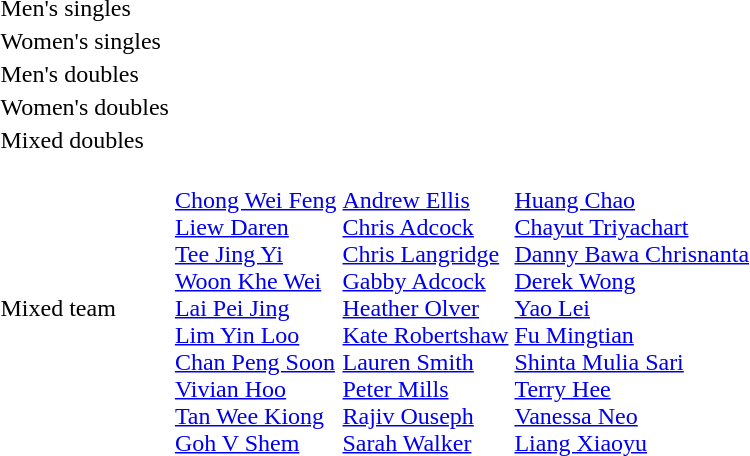<table>
<tr>
<td>Men's singles<br></td>
<td></td>
<td></td>
<td></td>
</tr>
<tr>
<td>Women's singles<br></td>
<td></td>
<td></td>
<td></td>
</tr>
<tr>
<td>Men's doubles<br></td>
<td></td>
<td></td>
<td></td>
</tr>
<tr>
<td>Women's doubles<br></td>
<td></td>
<td></td>
<td></td>
</tr>
<tr>
<td>Mixed doubles<br></td>
<td></td>
<td></td>
<td></td>
</tr>
<tr>
<td>Mixed team<br></td>
<td><br><a href='#'>Chong Wei Feng</a><br><a href='#'>Liew Daren</a><br><a href='#'>Tee Jing Yi</a><br><a href='#'>Woon Khe Wei</a><br><a href='#'>Lai Pei Jing</a><br><a href='#'>Lim Yin Loo</a><br><a href='#'>Chan Peng Soon</a><br><a href='#'>Vivian Hoo</a><br><a href='#'>Tan Wee Kiong</a><br><a href='#'>Goh V Shem</a></td>
<td><br><a href='#'>Andrew Ellis</a><br><a href='#'>Chris Adcock</a><br><a href='#'>Chris Langridge</a><br><a href='#'>Gabby Adcock</a><br><a href='#'>Heather Olver</a><br><a href='#'>Kate Robertshaw</a><br><a href='#'>Lauren Smith</a><br><a href='#'>Peter Mills</a><br><a href='#'>Rajiv Ouseph</a><br><a href='#'>Sarah Walker</a></td>
<td><br><a href='#'>Huang Chao</a><br><a href='#'>Chayut Triyachart</a><br><a href='#'>Danny Bawa Chrisnanta</a><br><a href='#'>Derek Wong</a><br><a href='#'>Yao Lei</a><br><a href='#'>Fu Mingtian</a><br><a href='#'>Shinta Mulia Sari</a><br><a href='#'>Terry Hee</a><br><a href='#'>Vanessa Neo</a><br><a href='#'>Liang Xiaoyu</a></td>
</tr>
</table>
